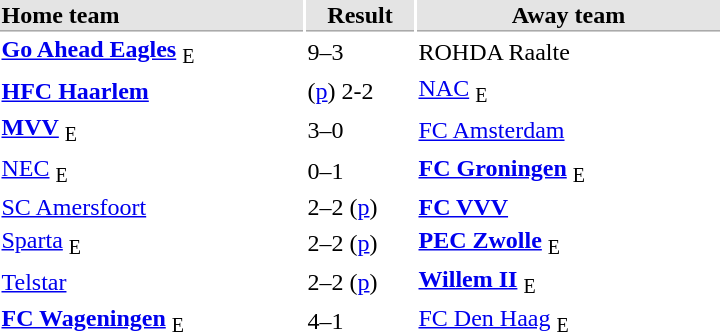<table style="float:right;">
<tr bgcolor="#E4E4E4">
<th style="border-bottom:1px solid #AAAAAA" width="200" align="left">Home team</th>
<th style="border-bottom:1px solid #AAAAAA" width="70" align="center">Result</th>
<th style="border-bottom:1px solid #AAAAAA" width="200">Away team</th>
</tr>
<tr>
<td><strong><a href='#'>Go Ahead Eagles</a></strong> <sub>E</sub></td>
<td>9–3</td>
<td>ROHDA Raalte</td>
</tr>
<tr>
<td><strong><a href='#'>HFC Haarlem</a></strong></td>
<td>(<a href='#'>p</a>) 2-2</td>
<td><a href='#'>NAC</a> <sub>E</sub></td>
</tr>
<tr>
<td><strong><a href='#'>MVV</a></strong> <sub>E</sub></td>
<td>3–0</td>
<td><a href='#'>FC Amsterdam</a></td>
</tr>
<tr>
<td><a href='#'>NEC</a> <sub>E</sub></td>
<td>0–1</td>
<td><strong><a href='#'>FC Groningen</a></strong> <sub>E</sub></td>
</tr>
<tr>
<td><a href='#'>SC Amersfoort</a></td>
<td>2–2 (<a href='#'>p</a>)</td>
<td><strong><a href='#'>FC VVV</a></strong></td>
</tr>
<tr>
<td><a href='#'>Sparta</a> <sub>E</sub></td>
<td>2–2 (<a href='#'>p</a>)</td>
<td><strong><a href='#'>PEC Zwolle</a></strong> <sub>E</sub></td>
</tr>
<tr>
<td><a href='#'>Telstar</a></td>
<td>2–2 (<a href='#'>p</a>)</td>
<td><strong><a href='#'>Willem II</a></strong> <sub>E</sub></td>
</tr>
<tr>
<td><strong><a href='#'>FC Wageningen</a></strong> <sub>E</sub></td>
<td>4–1</td>
<td><a href='#'>FC Den Haag</a> <sub>E</sub></td>
</tr>
</table>
